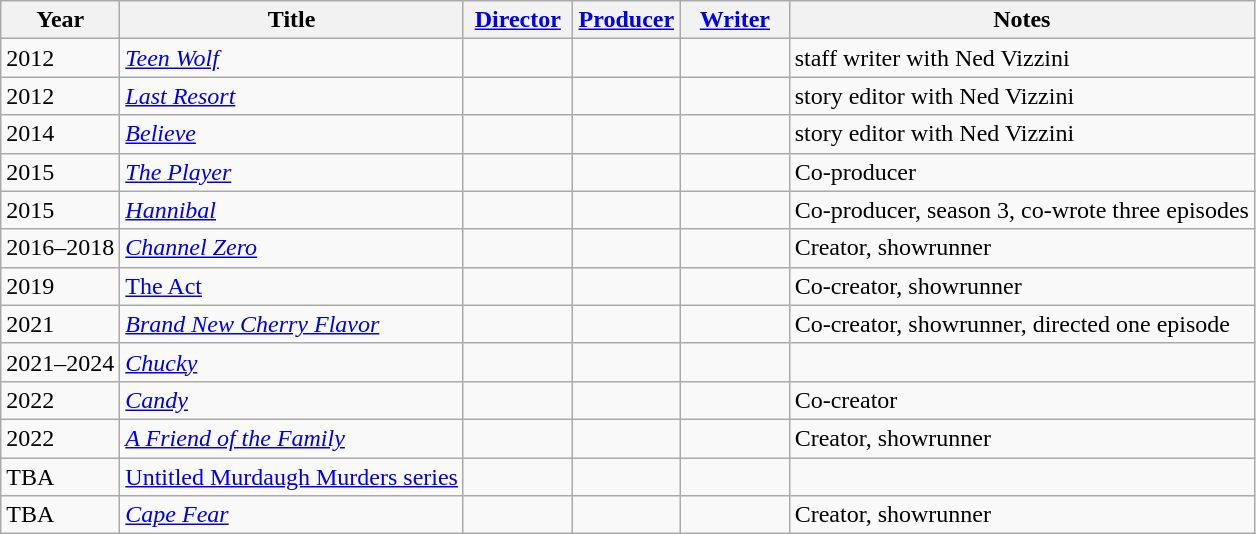<table class="wikitable">
<tr>
<th>Year</th>
<th>Title</th>
<th width=65><a href='#'>Director</a></th>
<th width=65><a href='#'>Producer</a></th>
<th width=65><a href='#'>Writer</a></th>
<th>Notes</th>
</tr>
<tr>
<td>2012</td>
<td><em><a href='#'>Teen Wolf</a></em></td>
<td></td>
<td></td>
<td></td>
<td>staff writer with Ned Vizzini</td>
</tr>
<tr>
<td>2012</td>
<td><em><a href='#'>Last Resort</a></em></td>
<td></td>
<td></td>
<td></td>
<td>story editor with Ned Vizzini</td>
</tr>
<tr>
<td>2014</td>
<td><em><a href='#'>Believe</a></em></td>
<td></td>
<td></td>
<td></td>
<td>story editor with Ned Vizzini</td>
</tr>
<tr>
<td>2015</td>
<td><em><a href='#'>The Player</a></em></td>
<td></td>
<td></td>
<td></td>
<td>Co-producer</td>
</tr>
<tr>
<td>2015</td>
<td><em><a href='#'>Hannibal</a></em></td>
<td></td>
<td></td>
<td></td>
<td>Co-producer, season 3, co-wrote three episodes</td>
</tr>
<tr>
<td>2016–2018</td>
<td><em><a href='#'>Channel Zero</a></em></td>
<td></td>
<td></td>
<td></td>
<td>Creator, showrunner</td>
</tr>
<tr>
<td>2019</td>
<td><em><a href='#'></em>The Act<em></a></em></td>
<td></td>
<td></td>
<td></td>
<td>Co-creator, showrunner</td>
</tr>
<tr>
<td>2021</td>
<td><em><a href='#'>Brand New Cherry Flavor</a></em></td>
<td></td>
<td></td>
<td></td>
<td>Co-creator, showrunner, directed one episode</td>
</tr>
<tr>
<td>2021–2024</td>
<td><em><a href='#'>Chucky</a></em></td>
<td></td>
<td></td>
<td></td>
<td></td>
</tr>
<tr>
<td>2022</td>
<td><em><a href='#'>Candy</a></em></td>
<td></td>
<td></td>
<td></td>
<td>Co-creator</td>
</tr>
<tr>
<td>2022</td>
<td><em><a href='#'>A Friend of the Family</a></em></td>
<td></td>
<td></td>
<td></td>
<td>Creator, showrunner</td>
</tr>
<tr>
<td>TBA</td>
<td><a href='#'>Untitled Murdaugh Murders series</a></td>
<td></td>
<td></td>
<td></td>
<td></td>
</tr>
<tr>
<td>TBA</td>
<td><em><a href='#'>Cape Fear</a></em></td>
<td></td>
<td></td>
<td></td>
<td>Creator, showrunner</td>
</tr>
</table>
